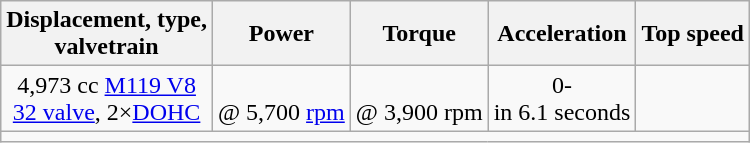<table class="wikitable" style="text-align: center; font-size: 100%;">
<tr>
<th>Displacement, type,<br>valvetrain</th>
<th>Power</th>
<th>Torque</th>
<th>Acceleration</th>
<th>Top speed</th>
</tr>
<tr>
<td>4,973 cc <a href='#'>M119 V8</a><br><a href='#'>32 valve</a>, 2×<a href='#'>DOHC</a></td>
<td><br>@ 5,700 <a href='#'>rpm</a></td>
<td><br>@ 3,900 rpm</td>
<td>0-<br>in 6.1 seconds</td>
<td></td>
</tr>
<tr>
<td colspan=5></td>
</tr>
</table>
